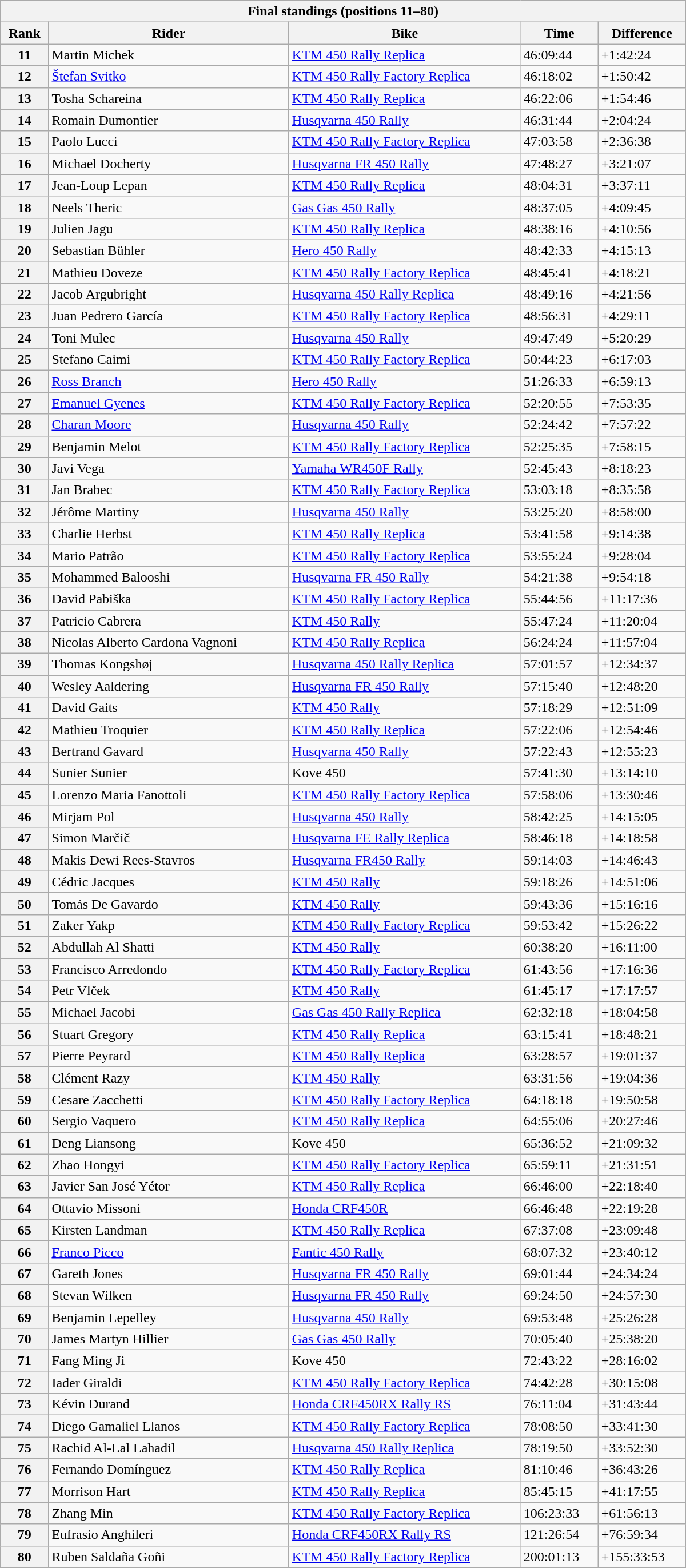<table class="collapsible collapsed wikitable" style="width:50em;margin-top:-1px;">
<tr>
<th colspan="5">Final standings (positions 11–80)</th>
</tr>
<tr>
<th>Rank</th>
<th>Rider</th>
<th>Bike</th>
<th>Time</th>
<th>Difference</th>
</tr>
<tr>
<th>11</th>
<td> Martin Michek</td>
<td><a href='#'>KTM 450 Rally Replica</a></td>
<td>46:09:44</td>
<td>+1:42:24</td>
</tr>
<tr>
<th>12</th>
<td> <a href='#'>Štefan Svitko</a></td>
<td><a href='#'>KTM 450 Rally Factory Replica</a></td>
<td>46:18:02</td>
<td>+1:50:42</td>
</tr>
<tr>
<th>13</th>
<td> Tosha Schareina</td>
<td><a href='#'>KTM 450 Rally Replica</a></td>
<td>46:22:06</td>
<td>+1:54:46</td>
</tr>
<tr>
<th>14</th>
<td> Romain Dumontier</td>
<td><a href='#'>Husqvarna 450 Rally</a></td>
<td>46:31:44</td>
<td>+2:04:24</td>
</tr>
<tr>
<th>15</th>
<td> Paolo Lucci</td>
<td><a href='#'>KTM 450 Rally Factory Replica</a></td>
<td>47:03:58</td>
<td>+2:36:38</td>
</tr>
<tr>
<th>16</th>
<td> Michael Docherty</td>
<td><a href='#'>Husqvarna FR 450 Rally</a></td>
<td>47:48:27</td>
<td>+3:21:07</td>
</tr>
<tr>
<th>17</th>
<td> Jean-Loup Lepan</td>
<td><a href='#'>KTM 450 Rally Replica</a></td>
<td>48:04:31</td>
<td>+3:37:11</td>
</tr>
<tr>
<th>18</th>
<td> Neels Theric</td>
<td><a href='#'>Gas Gas 450 Rally</a></td>
<td>48:37:05</td>
<td>+4:09:45</td>
</tr>
<tr>
<th>19</th>
<td> Julien Jagu</td>
<td><a href='#'>KTM 450 Rally Replica</a></td>
<td>48:38:16</td>
<td>+4:10:56</td>
</tr>
<tr>
<th>20</th>
<td> Sebastian Bühler</td>
<td><a href='#'>Hero 450 Rally</a></td>
<td>48:42:33</td>
<td>+4:15:13</td>
</tr>
<tr>
<th>21</th>
<td> Mathieu Doveze</td>
<td><a href='#'>KTM 450 Rally Factory Replica</a></td>
<td>48:45:41</td>
<td>+4:18:21</td>
</tr>
<tr>
<th>22</th>
<td> Jacob Argubright</td>
<td><a href='#'>Husqvarna 450 Rally Replica</a></td>
<td>48:49:16</td>
<td>+4:21:56</td>
</tr>
<tr>
<th>23</th>
<td> Juan Pedrero García</td>
<td><a href='#'>KTM 450 Rally Factory Replica</a></td>
<td>48:56:31</td>
<td>+4:29:11</td>
</tr>
<tr>
<th>24</th>
<td> Toni Mulec</td>
<td><a href='#'>Husqvarna 450 Rally</a></td>
<td>49:47:49</td>
<td>+5:20:29</td>
</tr>
<tr>
<th>25</th>
<td> Stefano Caimi</td>
<td><a href='#'>KTM 450 Rally Factory Replica</a></td>
<td>50:44:23</td>
<td>+6:17:03</td>
</tr>
<tr>
<th>26</th>
<td> <a href='#'>Ross Branch</a></td>
<td><a href='#'>Hero 450 Rally</a></td>
<td>51:26:33</td>
<td>+6:59:13</td>
</tr>
<tr>
<th>27</th>
<td> <a href='#'>Emanuel Gyenes</a></td>
<td><a href='#'>KTM 450 Rally Factory Replica</a></td>
<td>52:20:55</td>
<td>+7:53:35</td>
</tr>
<tr>
<th>28</th>
<td> <a href='#'>Charan Moore</a></td>
<td><a href='#'>Husqvarna 450 Rally</a></td>
<td>52:24:42</td>
<td>+7:57:22</td>
</tr>
<tr>
<th>29</th>
<td> Benjamin Melot</td>
<td><a href='#'>KTM 450 Rally Factory Replica</a></td>
<td>52:25:35</td>
<td>+7:58:15</td>
</tr>
<tr>
<th>30</th>
<td> Javi Vega</td>
<td><a href='#'>Yamaha WR450F Rally</a></td>
<td>52:45:43</td>
<td>+8:18:23</td>
</tr>
<tr>
<th>31</th>
<td> Jan Brabec</td>
<td><a href='#'>KTM 450 Rally Factory Replica</a></td>
<td>53:03:18</td>
<td>+8:35:58</td>
</tr>
<tr>
<th>32</th>
<td> Jérôme Martiny</td>
<td><a href='#'>Husqvarna 450 Rally</a></td>
<td>53:25:20</td>
<td>+8:58:00</td>
</tr>
<tr>
<th>33</th>
<td> Charlie Herbst</td>
<td><a href='#'>KTM 450 Rally Replica</a></td>
<td>53:41:58</td>
<td>+9:14:38</td>
</tr>
<tr>
<th>34</th>
<td> Mario Patrão</td>
<td><a href='#'>KTM 450 Rally Factory Replica</a></td>
<td>53:55:24</td>
<td>+9:28:04</td>
</tr>
<tr>
<th>35</th>
<td> Mohammed Balooshi</td>
<td><a href='#'>Husqvarna FR 450 Rally</a></td>
<td>54:21:38</td>
<td>+9:54:18</td>
</tr>
<tr>
<th>36</th>
<td> David Pabiška</td>
<td><a href='#'>KTM 450 Rally Factory Replica</a></td>
<td>55:44:56</td>
<td>+11:17:36</td>
</tr>
<tr>
<th>37</th>
<td> Patricio Cabrera</td>
<td><a href='#'>KTM 450 Rally</a></td>
<td>55:47:24</td>
<td>+11:20:04</td>
</tr>
<tr>
<th>38</th>
<td> Nicolas Alberto Cardona Vagnoni</td>
<td><a href='#'>KTM 450 Rally Replica</a></td>
<td>56:24:24</td>
<td>+11:57:04</td>
</tr>
<tr>
<th>39</th>
<td> Thomas Kongshøj</td>
<td><a href='#'>Husqvarna 450 Rally Replica</a></td>
<td>57:01:57</td>
<td>+12:34:37</td>
</tr>
<tr>
<th>40</th>
<td> Wesley Aaldering</td>
<td><a href='#'>Husqvarna FR 450 Rally</a></td>
<td>57:15:40</td>
<td>+12:48:20</td>
</tr>
<tr>
<th>41</th>
<td> David Gaits</td>
<td><a href='#'>KTM 450 Rally</a></td>
<td>57:18:29</td>
<td>+12:51:09</td>
</tr>
<tr>
<th>42</th>
<td> Mathieu Troquier</td>
<td><a href='#'>KTM 450 Rally Replica</a></td>
<td>57:22:06</td>
<td>+12:54:46</td>
</tr>
<tr>
<th>43</th>
<td> Bertrand Gavard</td>
<td><a href='#'>Husqvarna 450 Rally</a></td>
<td>57:22:43</td>
<td>+12:55:23</td>
</tr>
<tr>
<th>44</th>
<td> Sunier Sunier</td>
<td>Kove 450</td>
<td>57:41:30</td>
<td>+13:14:10</td>
</tr>
<tr>
<th>45</th>
<td> Lorenzo Maria Fanottoli</td>
<td><a href='#'>KTM 450 Rally Factory Replica</a></td>
<td>57:58:06</td>
<td>+13:30:46</td>
</tr>
<tr>
<th>46</th>
<td> Mirjam Pol</td>
<td><a href='#'>Husqvarna 450 Rally</a></td>
<td>58:42:25</td>
<td>+14:15:05</td>
</tr>
<tr>
<th>47</th>
<td> Simon Marčič</td>
<td><a href='#'>Husqvarna FE Rally Replica</a></td>
<td>58:46:18</td>
<td>+14:18:58</td>
</tr>
<tr>
<th>48</th>
<td> Makis Dewi Rees-Stavros</td>
<td><a href='#'>Husqvarna FR450 Rally</a></td>
<td>59:14:03</td>
<td>+14:46:43</td>
</tr>
<tr>
<th>49</th>
<td> Cédric Jacques</td>
<td><a href='#'>KTM 450 Rally</a></td>
<td>59:18:26</td>
<td>+14:51:06</td>
</tr>
<tr>
<th>50</th>
<td> Tomás De Gavardo</td>
<td><a href='#'>KTM 450 Rally</a></td>
<td>59:43:36</td>
<td>+15:16:16</td>
</tr>
<tr>
<th>51</th>
<td> Zaker Yakp</td>
<td><a href='#'>KTM 450 Rally Factory Replica</a></td>
<td>59:53:42</td>
<td>+15:26:22</td>
</tr>
<tr>
<th>52</th>
<td> Abdullah Al Shatti</td>
<td><a href='#'>KTM 450 Rally</a></td>
<td>60:38:20</td>
<td>+16:11:00</td>
</tr>
<tr>
<th>53</th>
<td> Francisco Arredondo </td>
<td><a href='#'>KTM 450 Rally Factory Replica</a></td>
<td>61:43:56</td>
<td>+17:16:36</td>
</tr>
<tr>
<th>54</th>
<td> Petr Vlček</td>
<td><a href='#'>KTM 450 Rally</a></td>
<td>61:45:17</td>
<td>+17:17:57</td>
</tr>
<tr>
<th>55</th>
<td> Michael Jacobi</td>
<td><a href='#'>Gas Gas 450 Rally Replica</a></td>
<td>62:32:18</td>
<td>+18:04:58</td>
</tr>
<tr>
<th>56</th>
<td> Stuart Gregory</td>
<td><a href='#'>KTM 450 Rally Replica</a></td>
<td>63:15:41</td>
<td>+18:48:21</td>
</tr>
<tr>
<th>57</th>
<td> Pierre Peyrard</td>
<td><a href='#'>KTM 450 Rally Replica</a></td>
<td>63:28:57</td>
<td>+19:01:37</td>
</tr>
<tr>
<th>58</th>
<td> Clément Razy</td>
<td><a href='#'>KTM 450 Rally</a></td>
<td>63:31:56</td>
<td>+19:04:36</td>
</tr>
<tr>
<th>59</th>
<td> Cesare Zacchetti</td>
<td><a href='#'>KTM 450 Rally Factory Replica</a></td>
<td>64:18:18</td>
<td>+19:50:58</td>
</tr>
<tr>
<th>60</th>
<td> Sergio Vaquero</td>
<td><a href='#'>KTM 450 Rally Replica</a></td>
<td>64:55:06</td>
<td>+20:27:46</td>
</tr>
<tr>
<th>61</th>
<td> Deng Liansong</td>
<td>Kove 450</td>
<td>65:36:52</td>
<td>+21:09:32</td>
</tr>
<tr>
<th>62</th>
<td> Zhao Hongyi</td>
<td><a href='#'>KTM 450 Rally Factory Replica</a></td>
<td>65:59:11</td>
<td>+21:31:51</td>
</tr>
<tr>
<th>63</th>
<td> Javier San José Yétor</td>
<td><a href='#'>KTM 450 Rally Replica</a></td>
<td>66:46:00</td>
<td>+22:18:40</td>
</tr>
<tr>
<th>64</th>
<td> Ottavio Missoni</td>
<td><a href='#'>Honda CRF450R</a></td>
<td>66:46:48</td>
<td>+22:19:28</td>
</tr>
<tr>
<th>65</th>
<td> Kirsten Landman</td>
<td><a href='#'>KTM 450 Rally Replica</a></td>
<td>67:37:08</td>
<td>+23:09:48</td>
</tr>
<tr>
<th>66</th>
<td> <a href='#'>Franco Picco</a></td>
<td><a href='#'>Fantic 450 Rally</a></td>
<td>68:07:32</td>
<td>+23:40:12</td>
</tr>
<tr>
<th>67</th>
<td> Gareth Jones</td>
<td><a href='#'>Husqvarna FR 450 Rally</a></td>
<td>69:01:44</td>
<td>+24:34:24</td>
</tr>
<tr>
<th>68</th>
<td> Stevan Wilken</td>
<td><a href='#'>Husqvarna FR 450 Rally</a></td>
<td>69:24:50</td>
<td>+24:57:30</td>
</tr>
<tr>
<th>69</th>
<td> Benjamin Lepelley</td>
<td><a href='#'>Husqvarna 450 Rally</a></td>
<td>69:53:48</td>
<td>+25:26:28</td>
</tr>
<tr>
<th>70</th>
<td> James Martyn Hillier</td>
<td><a href='#'>Gas Gas 450 Rally</a></td>
<td>70:05:40</td>
<td>+25:38:20</td>
</tr>
<tr>
<th>71</th>
<td> Fang Ming Ji</td>
<td>Kove 450</td>
<td>72:43:22</td>
<td>+28:16:02</td>
</tr>
<tr>
<th>72</th>
<td> Iader Giraldi</td>
<td><a href='#'>KTM 450 Rally Factory Replica</a></td>
<td>74:42:28</td>
<td>+30:15:08</td>
</tr>
<tr>
<th>73</th>
<td> Kévin Durand</td>
<td><a href='#'>Honda CRF450RX Rally RS</a></td>
<td>76:11:04</td>
<td>+31:43:44</td>
</tr>
<tr>
<th>74</th>
<td> Diego Gamaliel Llanos</td>
<td><a href='#'>KTM 450 Rally Factory Replica</a></td>
<td>78:08:50</td>
<td>+33:41:30</td>
</tr>
<tr>
<th>75</th>
<td> Rachid Al-Lal Lahadil</td>
<td><a href='#'>Husqvarna 450 Rally Replica</a></td>
<td>78:19:50</td>
<td>+33:52:30</td>
</tr>
<tr>
<th>76</th>
<td> Fernando Domínguez</td>
<td><a href='#'>KTM 450 Rally Replica</a></td>
<td>81:10:46</td>
<td>+36:43:26</td>
</tr>
<tr>
<th>77</th>
<td> Morrison Hart</td>
<td><a href='#'>KTM 450 Rally Replica</a></td>
<td>85:45:15</td>
<td>+41:17:55</td>
</tr>
<tr>
<th>78</th>
<td> Zhang Min</td>
<td><a href='#'>KTM 450 Rally Factory Replica</a></td>
<td>106:23:33</td>
<td>+61:56:13</td>
</tr>
<tr>
<th>79</th>
<td> Eufrasio Anghileri</td>
<td><a href='#'>Honda CRF450RX Rally RS</a></td>
<td>121:26:54</td>
<td>+76:59:34</td>
</tr>
<tr>
<th>80</th>
<td> Ruben Saldaña Goñi</td>
<td><a href='#'>KTM 450 Rally Factory Replica</a></td>
<td>200:01:13</td>
<td>+155:33:53</td>
</tr>
<tr>
</tr>
</table>
